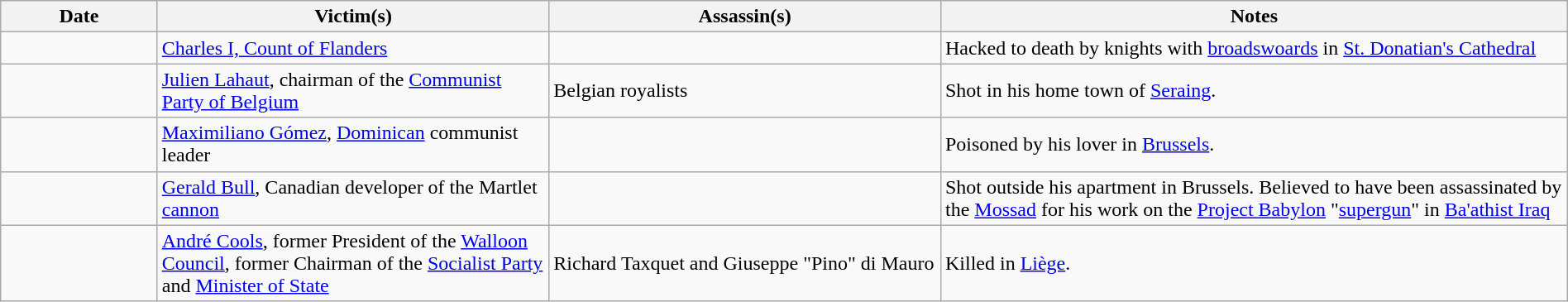<table class="wikitable sortable" style="width:100%">
<tr>
<th style="width:10%">Date</th>
<th style="width:25%">Victim(s)</th>
<th style="width:25%">Assassin(s)</th>
<th style="width:40%">Notes</th>
</tr>
<tr>
<td></td>
<td><a href='#'>Charles I, Count of Flanders</a></td>
<td></td>
<td>Hacked to death by knights with <a href='#'>broadswoards</a> in <a href='#'>St. Donatian's Cathedral</a></td>
</tr>
<tr>
<td></td>
<td><a href='#'>Julien Lahaut</a>, chairman of the <a href='#'>Communist Party of Belgium</a></td>
<td>Belgian royalists</td>
<td>Shot in his home town of <a href='#'>Seraing</a>.</td>
</tr>
<tr>
<td></td>
<td><a href='#'>Maximiliano Gómez</a>, <a href='#'>Dominican</a> communist leader</td>
<td></td>
<td>Poisoned by his lover in <a href='#'>Brussels</a>.</td>
</tr>
<tr>
<td></td>
<td><a href='#'>Gerald Bull</a>, Canadian developer of the Martlet <a href='#'>cannon</a></td>
<td></td>
<td>Shot outside his apartment in Brussels. Believed to have been assassinated by the <a href='#'>Mossad</a> for his work on the <a href='#'>Project Babylon</a> "<a href='#'>supergun</a>" in <a href='#'>Ba'athist Iraq</a></td>
</tr>
<tr>
<td></td>
<td><a href='#'>André Cools</a>, former President of the <a href='#'>Walloon Council</a>, former Chairman of the <a href='#'>Socialist Party</a> and <a href='#'>Minister of State</a></td>
<td>Richard Taxquet and  Giuseppe "Pino" di Mauro</td>
<td>Killed in <a href='#'>Liège</a>.</td>
</tr>
</table>
